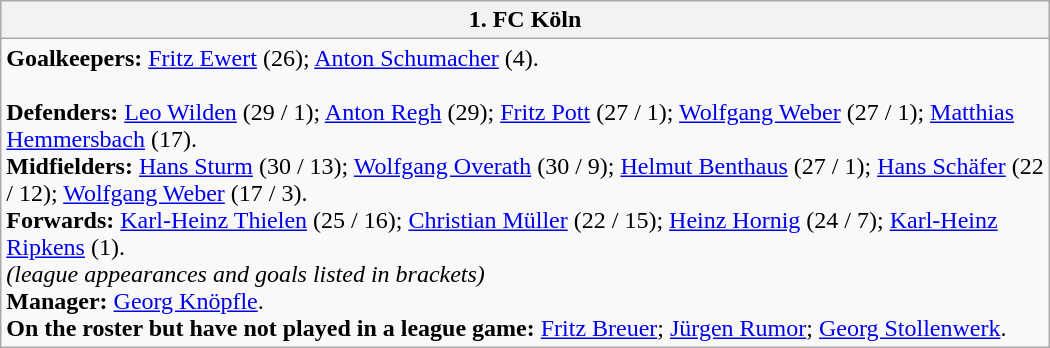<table class="wikitable" style="width:700px">
<tr>
<th>1. FC Köln</th>
</tr>
<tr>
<td><strong>Goalkeepers:</strong> <a href='#'>Fritz Ewert</a> (26); <a href='#'>Anton Schumacher</a> (4).<br><br><strong>Defenders:</strong> <a href='#'>Leo Wilden</a> (29 / 1); <a href='#'>Anton Regh</a> (29); <a href='#'>Fritz Pott</a> (27 / 1); <a href='#'>Wolfgang Weber</a> (27 / 1); <a href='#'>Matthias Hemmersbach</a> (17).<br>
<strong>Midfielders:</strong> <a href='#'>Hans Sturm</a> (30 / 13); <a href='#'>Wolfgang Overath</a> (30 / 9); <a href='#'>Helmut Benthaus</a> (27 / 1); <a href='#'>Hans Schäfer</a> (22 / 12); <a href='#'>Wolfgang Weber</a> (17 / 3).<br>
<strong>Forwards:</strong> <a href='#'>Karl-Heinz Thielen</a> (25 / 16); <a href='#'>Christian Müller</a> (22 / 15); <a href='#'>Heinz Hornig</a> (24 / 7); <a href='#'>Karl-Heinz Ripkens</a> (1).
<br><em>(league appearances and goals listed in brackets)</em><br><strong>Manager:</strong> <a href='#'>Georg Knöpfle</a>.<br><strong>On the roster but have not played in a league game:</strong> <a href='#'>Fritz Breuer</a>; <a href='#'>Jürgen Rumor</a>; <a href='#'>Georg Stollenwerk</a>.</td>
</tr>
</table>
